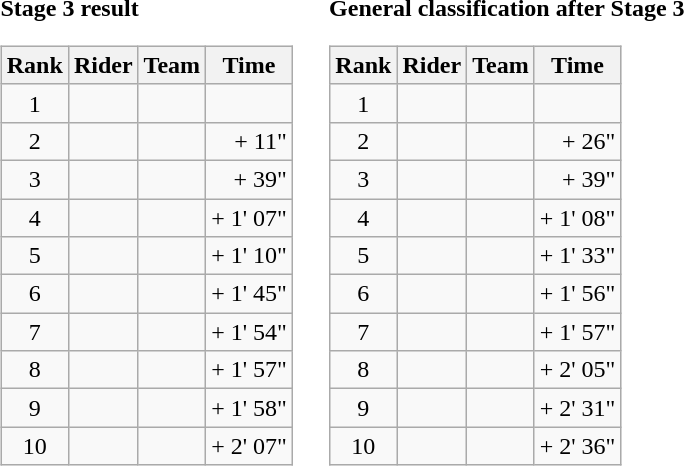<table>
<tr>
<td><strong>Stage 3 result</strong><br><table class="wikitable">
<tr>
<th scope="col">Rank</th>
<th scope="col">Rider</th>
<th scope="col">Team</th>
<th scope="col">Time</th>
</tr>
<tr>
<td style="text-align:center;">1</td>
<td></td>
<td></td>
<td style="text-align:right;"></td>
</tr>
<tr>
<td style="text-align:center;">2</td>
<td></td>
<td></td>
<td style="text-align:right;">+ 11"</td>
</tr>
<tr>
<td style="text-align:center;">3</td>
<td></td>
<td></td>
<td style="text-align:right;">+ 39"</td>
</tr>
<tr>
<td style="text-align:center;">4</td>
<td></td>
<td></td>
<td style="text-align:right;">+ 1' 07"</td>
</tr>
<tr>
<td style="text-align:center;">5</td>
<td></td>
<td></td>
<td style="text-align:right;">+ 1' 10"</td>
</tr>
<tr>
<td style="text-align:center;">6</td>
<td></td>
<td></td>
<td style="text-align:right;">+ 1' 45"</td>
</tr>
<tr>
<td style="text-align:center;">7</td>
<td></td>
<td></td>
<td style="text-align:right;">+ 1' 54"</td>
</tr>
<tr>
<td style="text-align:center;">8</td>
<td></td>
<td></td>
<td style="text-align:right;">+ 1' 57"</td>
</tr>
<tr>
<td style="text-align:center;">9</td>
<td></td>
<td></td>
<td style="text-align:right;">+ 1' 58"</td>
</tr>
<tr>
<td style="text-align:center;">10</td>
<td></td>
<td></td>
<td style="text-align:right;">+ 2' 07"</td>
</tr>
</table>
</td>
<td></td>
<td><strong>General classification after Stage 3</strong><br><table class="wikitable">
<tr>
<th scope="col">Rank</th>
<th scope="col">Rider</th>
<th scope="col">Team</th>
<th scope="col">Time</th>
</tr>
<tr>
<td style="text-align:center;">1</td>
<td></td>
<td></td>
<td style="text-align:right;"></td>
</tr>
<tr>
<td style="text-align:center;">2</td>
<td></td>
<td></td>
<td style="text-align:right;">+ 26"</td>
</tr>
<tr>
<td style="text-align:center;">3</td>
<td></td>
<td></td>
<td style="text-align:right;">+ 39"</td>
</tr>
<tr>
<td style="text-align:center;">4</td>
<td></td>
<td></td>
<td style="text-align:right;">+ 1' 08"</td>
</tr>
<tr>
<td style="text-align:center;">5</td>
<td></td>
<td></td>
<td style="text-align:right;">+ 1' 33"</td>
</tr>
<tr>
<td style="text-align:center;">6</td>
<td></td>
<td></td>
<td style="text-align:right;">+ 1' 56"</td>
</tr>
<tr>
<td style="text-align:center;">7</td>
<td></td>
<td></td>
<td style="text-align:right;">+ 1' 57"</td>
</tr>
<tr>
<td style="text-align:center;">8</td>
<td></td>
<td></td>
<td style="text-align:right;">+ 2' 05"</td>
</tr>
<tr>
<td style="text-align:center;">9</td>
<td></td>
<td></td>
<td style="text-align:right;">+ 2' 31"</td>
</tr>
<tr>
<td style="text-align:center;">10</td>
<td></td>
<td></td>
<td style="text-align:right;">+ 2' 36"</td>
</tr>
</table>
</td>
</tr>
</table>
